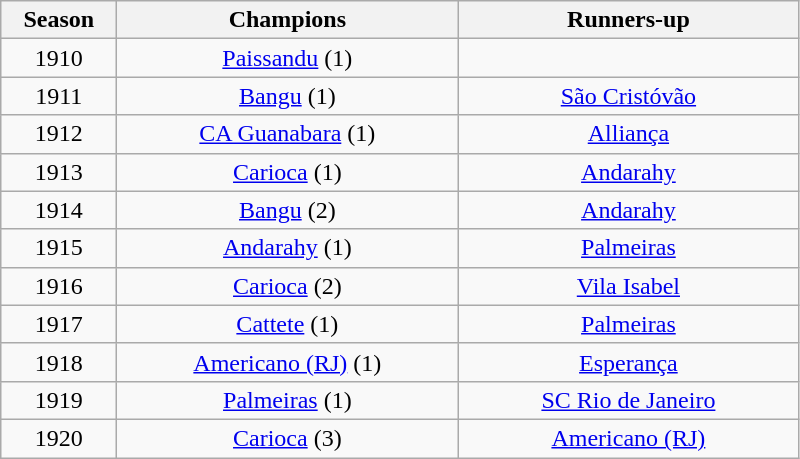<table class="wikitable" style="text-align:center; margin-left:1em;">
<tr>
<th style="width:70px">Season</th>
<th style="width:220px">Champions</th>
<th style="width:220px">Runners-up</th>
</tr>
<tr>
<td>1910</td>
<td><a href='#'>Paissandu</a> (1)</td>
<td></td>
</tr>
<tr>
<td>1911</td>
<td><a href='#'>Bangu</a> (1)</td>
<td><a href='#'>São Cristóvão</a></td>
</tr>
<tr>
<td>1912</td>
<td><a href='#'>CA Guanabara</a> (1)</td>
<td><a href='#'>Alliança</a></td>
</tr>
<tr>
<td>1913</td>
<td><a href='#'>Carioca</a> (1)</td>
<td><a href='#'>Andarahy</a></td>
</tr>
<tr>
<td>1914</td>
<td><a href='#'>Bangu</a> (2)</td>
<td><a href='#'>Andarahy</a></td>
</tr>
<tr>
<td>1915</td>
<td><a href='#'>Andarahy</a> (1)</td>
<td><a href='#'>Palmeiras</a></td>
</tr>
<tr>
<td>1916</td>
<td><a href='#'>Carioca</a> (2)</td>
<td><a href='#'>Vila Isabel</a></td>
</tr>
<tr>
<td>1917</td>
<td><a href='#'>Cattete</a> (1)</td>
<td><a href='#'>Palmeiras</a></td>
</tr>
<tr>
<td>1918</td>
<td><a href='#'>Americano (RJ)</a> (1)</td>
<td><a href='#'>Esperança</a></td>
</tr>
<tr>
<td>1919</td>
<td><a href='#'>Palmeiras</a> (1)</td>
<td><a href='#'>SC Rio de Janeiro</a></td>
</tr>
<tr>
<td>1920</td>
<td><a href='#'>Carioca</a> (3)</td>
<td><a href='#'>Americano (RJ)</a></td>
</tr>
</table>
